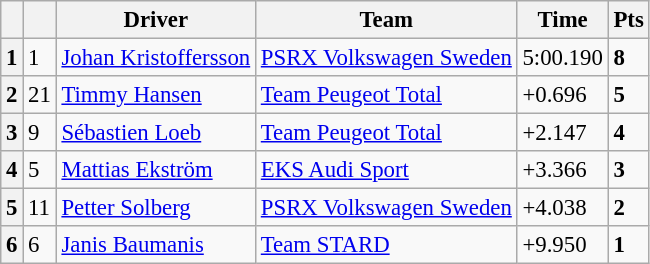<table class="wikitable" style="font-size:95%">
<tr>
<th></th>
<th></th>
<th>Driver</th>
<th>Team</th>
<th>Time</th>
<th>Pts</th>
</tr>
<tr>
<th>1</th>
<td>1</td>
<td> <a href='#'>Johan Kristoffersson</a></td>
<td><a href='#'>PSRX Volkswagen Sweden</a></td>
<td>5:00.190</td>
<td><strong>8</strong></td>
</tr>
<tr>
<th>2</th>
<td>21</td>
<td> <a href='#'>Timmy Hansen</a></td>
<td><a href='#'>Team Peugeot Total</a></td>
<td>+0.696</td>
<td><strong>5</strong></td>
</tr>
<tr>
<th>3</th>
<td>9</td>
<td> <a href='#'>Sébastien Loeb</a></td>
<td><a href='#'>Team Peugeot Total</a></td>
<td>+2.147</td>
<td><strong>4</strong></td>
</tr>
<tr>
<th>4</th>
<td>5</td>
<td> <a href='#'>Mattias Ekström</a></td>
<td><a href='#'>EKS Audi Sport</a></td>
<td>+3.366</td>
<td><strong>3</strong></td>
</tr>
<tr>
<th>5</th>
<td>11</td>
<td> <a href='#'>Petter Solberg</a></td>
<td><a href='#'>PSRX Volkswagen Sweden</a></td>
<td>+4.038</td>
<td><strong>2</strong></td>
</tr>
<tr>
<th>6</th>
<td>6</td>
<td> <a href='#'>Janis Baumanis</a></td>
<td><a href='#'>Team STARD</a></td>
<td>+9.950</td>
<td><strong>1</strong></td>
</tr>
</table>
